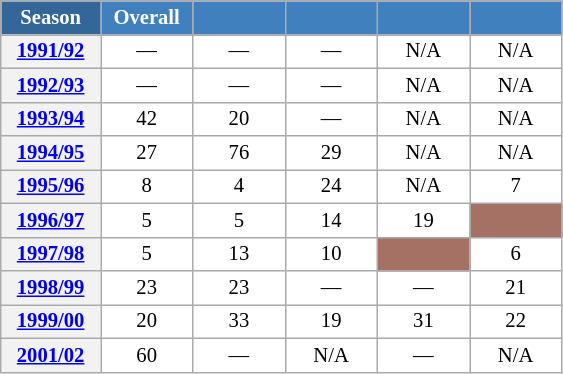<table class="wikitable" style="font-size:86%; text-align:center; border:grey solid 1px; border-collapse:collapse; background:#ffffff;">
<tr>
<th style="background-color:#369; color:white; width:60px;"> Season </th>
<th style="background-color:#4180be; color:white; width:55px;">Overall</th>
<th style="background-color:#4180be; color:white; width:55px;"></th>
<th style="background-color:#4180be; color:white; width:55px;"></th>
<th style="background-color:#4180be; color:white; width:55px;"></th>
<th style="background-color:#4180be; color:white; width:55px;"></th>
</tr>
<tr>
<th scope=row align=center><a href='#'>1991/92</a></th>
<td align=center>—</td>
<td align=center>—</td>
<td align=center>—</td>
<td align=center>N/A</td>
<td align=center>N/A</td>
</tr>
<tr>
<th scope=row align=center><a href='#'>1992/93</a></th>
<td align=center>—</td>
<td align=center>—</td>
<td align=center>—</td>
<td align=center>N/A</td>
<td align=center>N/A</td>
</tr>
<tr>
<th scope=row align=center><a href='#'>1993/94</a></th>
<td align=center>42</td>
<td align=center>20</td>
<td align=center>—</td>
<td align=center>N/A</td>
<td align=center>N/A</td>
</tr>
<tr>
<th scope=row align=center><a href='#'>1994/95</a></th>
<td align=center>27</td>
<td align=center>76</td>
<td align=center>29</td>
<td align=center>N/A</td>
<td align=center>N/A</td>
</tr>
<tr>
<th scope=row align=center><a href='#'>1995/96</a></th>
<td align=center>8</td>
<td align=center>4</td>
<td align=center>24</td>
<td align=center>N/A</td>
<td align=center>7</td>
</tr>
<tr>
<th scope=row align=center><a href='#'>1996/97</a></th>
<td align=center>5</td>
<td align=center>5</td>
<td align=center>14</td>
<td align=center>19</td>
<td align=center bgcolor=#A57164></td>
</tr>
<tr>
<th scope=row align=center><a href='#'>1997/98</a></th>
<td align=center>5</td>
<td align=center>13</td>
<td align=center>10</td>
<td align=center bgcolor=#A57164></td>
<td align=center>6</td>
</tr>
<tr>
<th scope=row align=center><a href='#'>1998/99</a></th>
<td align=center>23</td>
<td align=center>23</td>
<td align=center>—</td>
<td align=center>—</td>
<td align=center>21</td>
</tr>
<tr>
<th scope=row align=center><a href='#'>1999/00</a></th>
<td align=center>20</td>
<td align=center>33</td>
<td align=center>19</td>
<td align=center>31</td>
<td align=center>22</td>
</tr>
<tr>
<th scope=row align=center><a href='#'>2001/02</a></th>
<td align=center>60</td>
<td align=center>—</td>
<td align=center>N/A</td>
<td align=center>—</td>
<td align=center>N/A</td>
</tr>
</table>
